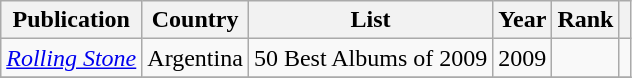<table class="sortable wikitable">
<tr>
<th>Publication</th>
<th>Country</th>
<th>List</th>
<th>Year</th>
<th>Rank</th>
<th></th>
</tr>
<tr>
<td><em><a href='#'>Rolling Stone</a></em></td>
<td>Argentina</td>
<td>50 Best Albums of 2009</td>
<td>2009</td>
<td></td>
<td></td>
</tr>
<tr>
</tr>
</table>
